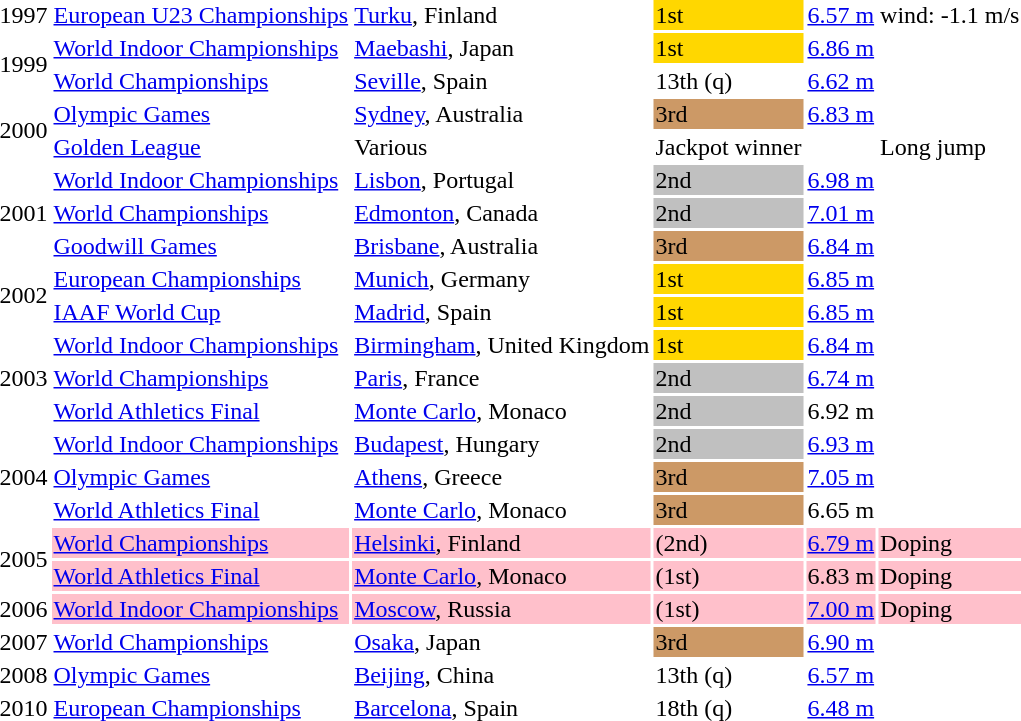<table>
<tr>
<td>1997</td>
<td><a href='#'>European U23 Championships</a></td>
<td><a href='#'>Turku</a>, Finland</td>
<td bgcolor=gold>1st</td>
<td><a href='#'>6.57 m</a></td>
<td>wind: -1.1 m/s</td>
</tr>
<tr>
<td rowspan=2>1999</td>
<td><a href='#'>World Indoor Championships</a></td>
<td><a href='#'>Maebashi</a>, Japan</td>
<td bgcolor=gold>1st</td>
<td><a href='#'>6.86 m</a></td>
</tr>
<tr>
<td><a href='#'>World Championships</a></td>
<td><a href='#'>Seville</a>, Spain</td>
<td>13th (q)</td>
<td><a href='#'>6.62 m</a></td>
</tr>
<tr>
<td rowspan=2>2000</td>
<td><a href='#'>Olympic Games</a></td>
<td><a href='#'>Sydney</a>, Australia</td>
<td bgcolor=cc9966>3rd</td>
<td><a href='#'>6.83 m</a></td>
</tr>
<tr>
<td><a href='#'>Golden League</a></td>
<td>Various</td>
<td>Jackpot winner</td>
<td></td>
<td>Long jump</td>
</tr>
<tr>
<td rowspan=3>2001</td>
<td><a href='#'>World Indoor Championships</a></td>
<td><a href='#'>Lisbon</a>, Portugal</td>
<td bgcolor=silver>2nd</td>
<td><a href='#'>6.98 m</a></td>
</tr>
<tr>
<td><a href='#'>World Championships</a></td>
<td><a href='#'>Edmonton</a>, Canada</td>
<td bgcolor=silver>2nd</td>
<td><a href='#'>7.01 m</a></td>
</tr>
<tr>
<td><a href='#'>Goodwill Games</a></td>
<td><a href='#'>Brisbane</a>, Australia</td>
<td bgcolor=cc9966>3rd</td>
<td><a href='#'>6.84 m</a></td>
</tr>
<tr>
<td rowspan=2>2002</td>
<td><a href='#'>European Championships</a></td>
<td><a href='#'>Munich</a>, Germany</td>
<td bgcolor=gold>1st</td>
<td><a href='#'>6.85 m</a></td>
</tr>
<tr>
<td><a href='#'>IAAF World Cup</a></td>
<td><a href='#'>Madrid</a>, Spain</td>
<td bgcolor=gold>1st</td>
<td><a href='#'>6.85 m</a></td>
</tr>
<tr>
<td rowspan=3>2003</td>
<td><a href='#'>World Indoor Championships</a></td>
<td><a href='#'>Birmingham</a>, United Kingdom</td>
<td bgcolor=gold>1st</td>
<td><a href='#'>6.84 m</a></td>
</tr>
<tr>
<td><a href='#'>World Championships</a></td>
<td><a href='#'>Paris</a>, France</td>
<td bgcolor=silver>2nd</td>
<td><a href='#'>6.74 m</a></td>
</tr>
<tr>
<td><a href='#'>World Athletics Final</a></td>
<td><a href='#'>Monte Carlo</a>, Monaco</td>
<td bgcolor=silver>2nd</td>
<td>6.92 m</td>
</tr>
<tr>
<td rowspan=3>2004</td>
<td><a href='#'>World Indoor Championships</a></td>
<td><a href='#'>Budapest</a>, Hungary</td>
<td bgcolor=silver>2nd</td>
<td><a href='#'>6.93 m</a></td>
</tr>
<tr>
<td><a href='#'>Olympic Games</a></td>
<td><a href='#'>Athens</a>, Greece</td>
<td bgcolor=cc9966>3rd</td>
<td><a href='#'>7.05 m</a></td>
</tr>
<tr>
<td><a href='#'>World Athletics Final</a></td>
<td><a href='#'>Monte Carlo</a>, Monaco</td>
<td bgcolor=cc9966>3rd</td>
<td>6.65 m</td>
</tr>
<tr>
<td rowspan=2>2005</td>
<td bgcolor="pink"><a href='#'>World Championships</a></td>
<td bgcolor="pink"><a href='#'>Helsinki</a>, Finland</td>
<td bgcolor="pink"> (2nd)</td>
<td bgcolor="pink"><a href='#'>6.79 m</a></td>
<td bgcolor="pink">Doping</td>
</tr>
<tr>
<td bgcolor="pink"><a href='#'>World Athletics Final</a></td>
<td bgcolor="pink"><a href='#'>Monte Carlo</a>, Monaco</td>
<td bgcolor="pink"> (1st)</td>
<td bgcolor="pink">6.83 m</td>
<td bgcolor="pink">Doping</td>
</tr>
<tr>
<td>2006</td>
<td bgcolor="pink"><a href='#'>World Indoor Championships</a></td>
<td bgcolor="pink"><a href='#'>Moscow</a>, Russia</td>
<td bgcolor="pink"> (1st)</td>
<td bgcolor="pink"><a href='#'>7.00 m</a></td>
<td bgcolor="pink">Doping</td>
</tr>
<tr>
<td>2007</td>
<td><a href='#'>World Championships</a></td>
<td><a href='#'>Osaka</a>, Japan</td>
<td bgcolor=cc9966>3rd</td>
<td><a href='#'>6.90 m</a></td>
</tr>
<tr>
<td>2008</td>
<td><a href='#'>Olympic Games</a></td>
<td><a href='#'>Beijing</a>, China</td>
<td>13th (q)</td>
<td><a href='#'>6.57 m</a></td>
</tr>
<tr>
<td>2010</td>
<td><a href='#'>European Championships</a></td>
<td><a href='#'>Barcelona</a>, Spain</td>
<td>18th (q)</td>
<td><a href='#'>6.48 m</a></td>
</tr>
</table>
